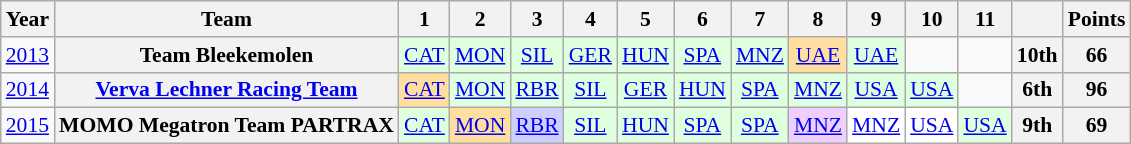<table class="wikitable" style="text-align:center; font-size:90%">
<tr>
<th>Year</th>
<th>Team</th>
<th>1</th>
<th>2</th>
<th>3</th>
<th>4</th>
<th>5</th>
<th>6</th>
<th>7</th>
<th>8</th>
<th>9</th>
<th>10</th>
<th>11</th>
<th></th>
<th>Points</th>
</tr>
<tr>
<td><a href='#'>2013</a></td>
<th>Team Bleekemolen</th>
<td style="background:#DFFFDF;"><a href='#'>CAT</a><br></td>
<td style="background:#DFFFDF;"><a href='#'>MON</a><br></td>
<td style="background:#DFFFDF;"><a href='#'>SIL</a><br></td>
<td style="background:#DFFFDF;"><a href='#'>GER</a><br></td>
<td style="background:#DFFFDF;"><a href='#'>HUN</a><br></td>
<td style="background:#DFFFDF;"><a href='#'>SPA</a><br></td>
<td style="background:#DFFFDF;"><a href='#'>MNZ</a><br></td>
<td style="background:#FFDF9F;"><a href='#'>UAE</a><br></td>
<td style="background:#DFFFDF;"><a href='#'>UAE</a><br></td>
<td></td>
<td></td>
<th>10th</th>
<th>66</th>
</tr>
<tr>
<td><a href='#'>2014</a></td>
<th><a href='#'>Verva Lechner Racing Team</a></th>
<td style="background:#FFDF9F;"><a href='#'>CAT</a><br></td>
<td style="background:#DFFFDF;"><a href='#'>MON</a><br></td>
<td style="background:#DFFFDF;"><a href='#'>RBR</a><br></td>
<td style="background:#DFFFDF;"><a href='#'>SIL</a><br></td>
<td style="background:#DFFFDF;"><a href='#'>GER</a><br></td>
<td style="background:#DFFFDF;"><a href='#'>HUN</a><br></td>
<td style="background:#DFFFDF;"><a href='#'>SPA</a><br></td>
<td style="background:#DFFFDF;"><a href='#'>MNZ</a><br></td>
<td style="background:#DFFFDF;"><a href='#'>USA</a><br></td>
<td style="background:#DFFFDF;"><a href='#'>USA</a><br></td>
<td></td>
<th>6th</th>
<th>96</th>
</tr>
<tr>
<td><a href='#'>2015</a></td>
<th>MOMO Megatron Team PARTRAX</th>
<td style="background:#DFFFDF;"><a href='#'>CAT</a><br></td>
<td style="background:#FFDF9F;"><a href='#'>MON</a><br></td>
<td style="background:#CFCFFF;"><a href='#'>RBR</a><br></td>
<td style="background:#DFFFDF;"><a href='#'>SIL</a><br></td>
<td style="background:#DFFFDF;"><a href='#'>HUN</a><br></td>
<td style="background:#DFFFDF;"><a href='#'>SPA</a><br></td>
<td style="background:#DFFFDF;"><a href='#'>SPA</a><br></td>
<td style="background:#EFCFFF;"><a href='#'>MNZ</a><br></td>
<td style="background:#FFFFFF;"><a href='#'>MNZ</a><br></td>
<td style="background:#FFFFFF;"><a href='#'>USA</a><br></td>
<td style="background:#DFFFDF;"><a href='#'>USA</a><br></td>
<th>9th</th>
<th>69</th>
</tr>
</table>
